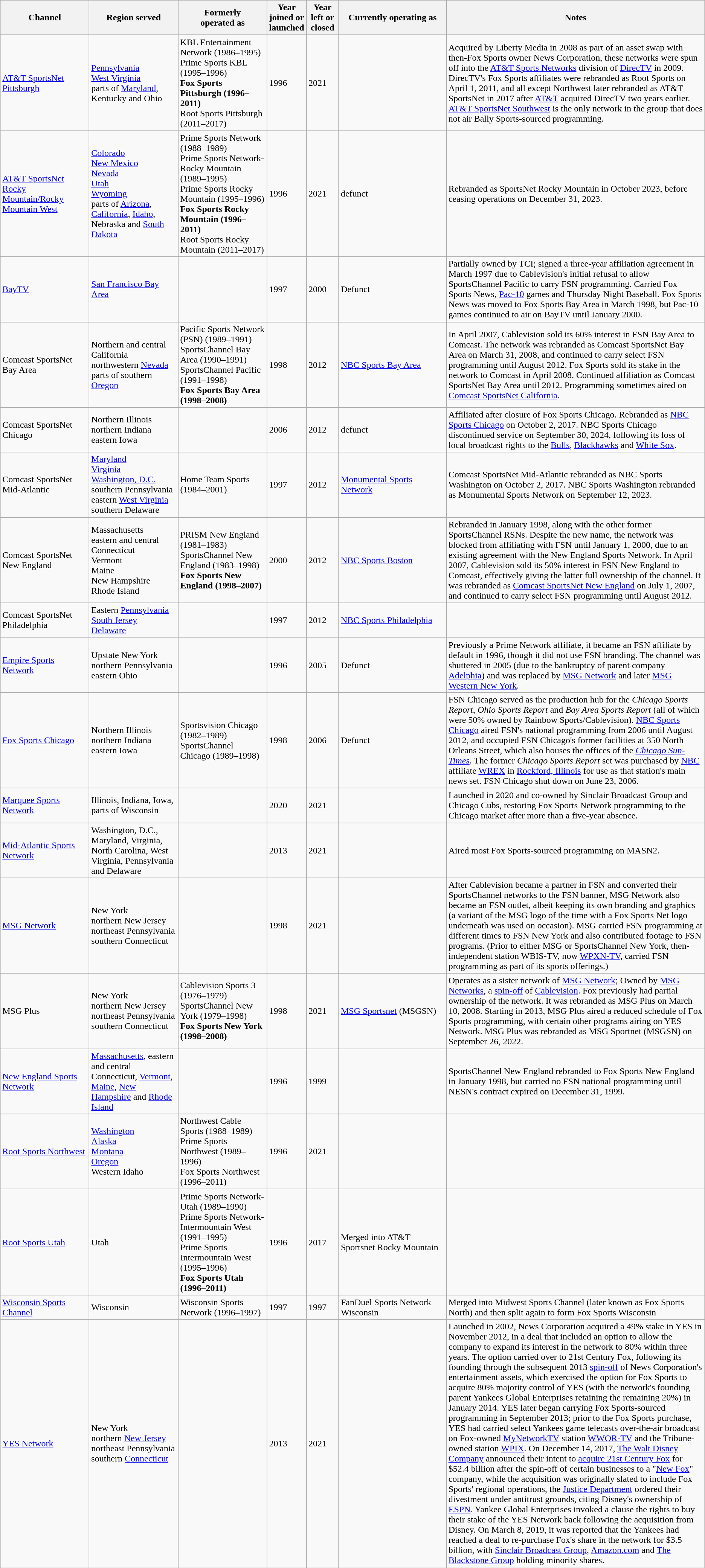<table class="wikitable sortable">
<tr style="text-align:center;">
<th style="width:150px;">Channel</th>
<th style="width:150px;">Region served</th>
<th style="width:150px;">Formerly<br>operated as</th>
<th style="width:50px;">Year<br>joined or launched</th>
<th style="width:50px;">Year left or closed</th>
<th>Currently operating as</th>
<th style="width:450px;">Notes</th>
</tr>
<tr>
<td><a href='#'>AT&T SportsNet Pittsburgh</a></td>
<td><a href='#'>Pennsylvania</a><br><a href='#'>West Virginia</a><br> parts of <a href='#'>Maryland</a>, Kentucky and Ohio</td>
<td>KBL Entertainment Network (1986–1995)<br>Prime Sports KBL (1995–1996)<br><strong>Fox Sports Pittsburgh (1996–2011)</strong><br>Root Sports Pittsburgh (2011–2017)</td>
<td>1996</td>
<td>2021</td>
<td></td>
<td>Acquired by Liberty Media in 2008 as part of an asset swap with then-Fox Sports owner News Corporation, these networks were spun off into the <a href='#'>AT&T Sports Networks</a> division of <a href='#'>DirecTV</a> in 2009. DirecTV's Fox Sports affiliates were rebranded as Root Sports on April 1, 2011, and all except Northwest later rebranded as AT&T SportsNet in 2017 after <a href='#'>AT&T</a> acquired DirecTV two years earlier. <a href='#'>AT&T SportsNet Southwest</a> is the only network in the group that does not air Bally Sports-sourced programming.</td>
</tr>
<tr>
<td><a href='#'>AT&T SportsNet Rocky Mountain/Rocky Mountain West</a></td>
<td><a href='#'>Colorado</a><br><a href='#'>New Mexico</a><br><a href='#'>Nevada</a><br><a href='#'>Utah</a><br><a href='#'>Wyoming</a><br>parts of <a href='#'>Arizona</a>, <a href='#'>California</a>, <a href='#'>Idaho</a>, Nebraska and <a href='#'>South Dakota</a></td>
<td>Prime Sports Network (1988–1989)<br>Prime Sports Network- Rocky Mountain (1989–1995)<br>Prime Sports Rocky Mountain (1995–1996)<br><strong>Fox Sports Rocky Mountain (1996–2011)</strong><br>Root Sports Rocky Mountain (2011–2017)</td>
<td>1996</td>
<td>2021</td>
<td>defunct</td>
<td>Rebranded as SportsNet Rocky Mountain in October 2023, before ceasing operations on December 31, 2023.</td>
</tr>
<tr>
<td><a href='#'>BayTV</a></td>
<td><a href='#'>San Francisco Bay Area</a></td>
<td></td>
<td>1997</td>
<td>2000</td>
<td>Defunct</td>
<td>Partially owned by TCI; signed a three-year affiliation agreement in March 1997 due to Cablevision's initial refusal to allow SportsChannel Pacific to carry FSN programming. Carried Fox Sports News, <a href='#'>Pac-10</a> games and Thursday Night Baseball. Fox Sports News was moved to Fox Sports Bay Area in March 1998, but Pac-10 games continued to air on BayTV until January 2000.</td>
</tr>
<tr>
<td>Comcast SportsNet Bay Area</td>
<td>Northern and central California<br>northwestern <a href='#'>Nevada</a><br>parts of southern <a href='#'>Oregon</a></td>
<td>Pacific Sports Network (PSN) (1989–1991)<br>SportsChannel Bay Area (1990–1991)<br>SportsChannel Pacific (1991–1998)<br><strong>Fox Sports Bay Area (1998–2008)</strong></td>
<td>1998</td>
<td>2012</td>
<td><a href='#'>NBC Sports Bay Area</a></td>
<td>In April 2007, Cablevision sold its 60% interest in FSN Bay Area to Comcast. The network was rebranded as Comcast SportsNet Bay Area on March 31, 2008, and continued to carry select FSN programming until August 2012. Fox Sports sold its stake in the network to Comcast in April 2008. Continued affiliation as Comcast SportsNet Bay Area until 2012. Programming sometimes aired on <a href='#'>Comcast SportsNet California</a>.</td>
</tr>
<tr>
<td>Comcast SportsNet Chicago</td>
<td>Northern Illinois<br>northern Indiana<br>eastern Iowa</td>
<td></td>
<td>2006</td>
<td>2012</td>
<td>defunct</td>
<td>Affiliated after closure of Fox Sports Chicago. Rebranded as <a href='#'>NBC Sports Chicago</a> on October 2, 2017. NBC Sports Chicago discontinued service on September 30, 2024, following its loss of local broadcast rights to the <a href='#'>Bulls</a>, <a href='#'>Blackhawks</a> and <a href='#'>White Sox</a>.</td>
</tr>
<tr>
<td>Comcast SportsNet Mid-Atlantic</td>
<td><a href='#'>Maryland</a><br><a href='#'>Virginia</a><br><a href='#'>Washington, D.C.</a><br>southern Pennsylvania<br>eastern <a href='#'>West Virginia</a><br>southern Delaware</td>
<td>Home Team Sports (1984–2001)</td>
<td>1997</td>
<td>2012</td>
<td><a href='#'>Monumental Sports Network</a></td>
<td>Comcast SportsNet Mid-Atlantic rebranded as NBC Sports Washington on October 2, 2017. NBC Sports Washington rebranded as Monumental Sports Network on September 12, 2023.</td>
</tr>
<tr>
<td>Comcast SportsNet New England</td>
<td>Massachusetts<br>eastern and central Connecticut<br>Vermont<br>Maine<br>New Hampshire<br>Rhode Island</td>
<td>PRISM New England (1981–1983)<br>SportsChannel New England (1983–1998)<br><strong>Fox Sports New England (1998–2007)</strong></td>
<td>2000</td>
<td>2012</td>
<td><a href='#'>NBC Sports Boston</a></td>
<td>Rebranded in January 1998, along with the other former SportsChannel RSNs. Despite the new name, the network was blocked from affiliating with FSN until January 1, 2000, due to an existing agreement with the New England Sports Network. In April 2007, Cablevision sold its 50% interest in FSN New England to Comcast, effectively giving the latter full ownership of the channel. It was rebranded as <a href='#'>Comcast SportsNet New England</a> on July 1, 2007, and continued to carry select FSN programming until August 2012.</td>
</tr>
<tr>
<td>Comcast SportsNet Philadelphia</td>
<td>Eastern <a href='#'>Pennsylvania</a><br><a href='#'>South Jersey</a><br><a href='#'>Delaware</a></td>
<td></td>
<td>1997</td>
<td>2012</td>
<td><a href='#'>NBC Sports Philadelphia</a></td>
<td></td>
</tr>
<tr>
<td><a href='#'>Empire Sports Network</a></td>
<td>Upstate New York<br>northern Pennsylvania<br>eastern Ohio</td>
<td></td>
<td>1996</td>
<td>2005</td>
<td>Defunct</td>
<td>Previously a Prime Network affiliate, it became an FSN affiliate by default in 1996, though it did not use FSN branding. The channel was shuttered in 2005 (due to the bankruptcy of parent company <a href='#'>Adelphia</a>) and was replaced by <a href='#'>MSG Network</a> and later <a href='#'>MSG Western New York</a>.</td>
</tr>
<tr>
<td><a href='#'>Fox Sports Chicago</a></td>
<td>Northern Illinois<br>northern Indiana<br>eastern Iowa</td>
<td>Sportsvision Chicago (1982–1989)<br>SportsChannel Chicago (1989–1998)</td>
<td>1998</td>
<td>2006</td>
<td>Defunct</td>
<td>FSN Chicago served as the production hub for the <em>Chicago Sports Report</em>, <em>Ohio Sports Report</em> and <em>Bay Area Sports Report</em> (all of which were 50% owned by Rainbow Sports/Cablevision). <a href='#'>NBC Sports Chicago</a> aired FSN's national programming from 2006 until August 2012, and occupied FSN Chicago's former facilities at 350 North Orleans Street, which also houses the offices of the <em><a href='#'>Chicago Sun-Times</a></em>. The former <em>Chicago Sports Report</em> set was purchased by <a href='#'>NBC</a> affiliate <a href='#'>WREX</a> in <a href='#'>Rockford, Illinois</a> for use as that station's main news set. FSN Chicago shut down on June 23, 2006.</td>
</tr>
<tr>
<td><a href='#'>Marquee Sports Network</a></td>
<td>Illinois, Indiana, Iowa, parts of Wisconsin</td>
<td></td>
<td>2020</td>
<td>2021</td>
<td></td>
<td>Launched in 2020 and co-owned by Sinclair Broadcast Group and Chicago Cubs, restoring Fox Sports Network programming to the Chicago market after more than a five-year absence.</td>
</tr>
<tr>
<td><a href='#'>Mid-Atlantic Sports Network</a></td>
<td>Washington, D.C., Maryland, Virginia, North Carolina, West Virginia, Pennsylvania and Delaware</td>
<td></td>
<td>2013</td>
<td>2021</td>
<td></td>
<td>Aired most Fox Sports-sourced programming on MASN2.</td>
</tr>
<tr>
<td><a href='#'>MSG Network</a></td>
<td>New York<br>northern New Jersey<br>northeast Pennsylvania<br>southern Connecticut</td>
<td></td>
<td>1998</td>
<td>2021</td>
<td></td>
<td>After Cablevision became a partner in FSN and converted their SportsChannel networks to the FSN banner, MSG Network also became an FSN outlet, albeit keeping its own branding and graphics (a variant of the MSG logo of the time with a Fox Sports Net logo underneath was used on occasion). MSG carried FSN programming at different times to FSN New York and also contributed footage to FSN programs. (Prior to either MSG or SportsChannel New York, then-independent station WBIS-TV, now <a href='#'>WPXN-TV</a>, carried FSN programming as part of its sports offerings.)</td>
</tr>
<tr>
<td>MSG Plus</td>
<td>New York<br>northern New Jersey<br>northeast Pennsylvania<br>southern Connecticut</td>
<td>Cablevision Sports 3 (1976–1979)<br>SportsChannel New York (1979–1998)<br><strong>Fox Sports New York (1998–2008)</strong></td>
<td>1998</td>
<td>2021</td>
<td><a href='#'>MSG Sportsnet</a> (MSGSN)</td>
<td>Operates as a sister network of <a href='#'>MSG Network</a>; Owned by <a href='#'>MSG Networks</a>, a <a href='#'>spin-off</a> of <a href='#'>Cablevision</a>. Fox previously had partial ownership of the network. It was rebranded as MSG Plus on March 10, 2008. Starting in 2013, MSG Plus aired a reduced schedule of Fox Sports programming, with certain other programs airing on YES Network. MSG Plus was rebranded as MSG Sportnet (MSGSN) on September 26, 2022.</td>
</tr>
<tr>
<td><a href='#'>New England Sports Network</a></td>
<td><a href='#'>Massachusetts</a>, eastern and central Connecticut, <a href='#'>Vermont</a>, <a href='#'>Maine</a>, <a href='#'>New Hampshire</a> and <a href='#'>Rhode Island</a></td>
<td></td>
<td>1996</td>
<td>1999</td>
<td></td>
<td>SportsChannel New England rebranded to Fox Sports New England in January 1998, but carried no FSN national programming until NESN's contract expired on December 31, 1999.</td>
</tr>
<tr>
<td><a href='#'>Root Sports Northwest</a></td>
<td><a href='#'>Washington</a><br><a href='#'>Alaska</a><br><a href='#'>Montana</a><br><a href='#'>Oregon</a><br>Western Idaho</td>
<td>Northwest Cable Sports (1988–1989)<br>Prime Sports Northwest (1989–1996)<br>Fox Sports Northwest (1996–2011)</td>
<td>1996</td>
<td>2021</td>
<td></td>
<td></td>
</tr>
<tr>
<td><a href='#'>Root Sports Utah</a></td>
<td>Utah</td>
<td>Prime Sports Network- Utah (1989–1990)<br>Prime Sports Network- Intermountain West (1991–1995)<br>Prime Sports Intermountain West (1995–1996)<br><strong>Fox Sports Utah (1996–2011)</strong></td>
<td>1996</td>
<td>2017</td>
<td>Merged into AT&T Sportsnet Rocky Mountain</td>
<td></td>
</tr>
<tr>
<td><a href='#'>Wisconsin Sports Channel</a></td>
<td>Wisconsin</td>
<td>Wisconsin Sports Network (1996–1997)</td>
<td>1997</td>
<td>1997</td>
<td>FanDuel Sports Network Wisconsin</td>
<td>Merged into Midwest Sports Channel (later known as Fox Sports North) and then split again to form Fox Sports Wisconsin</td>
</tr>
<tr>
<td><a href='#'>YES Network</a></td>
<td>New York<br>northern <a href='#'>New Jersey</a><br>northeast Pennsylvania<br>southern <a href='#'>Connecticut</a></td>
<td></td>
<td>2013</td>
<td>2021</td>
<td></td>
<td>Launched in 2002, News Corporation acquired a 49% stake in YES in November 2012, in a deal that included an option to allow the company to expand its interest in the network to 80% within three years. The option carried over to 21st Century Fox, following its founding through the subsequent 2013 <a href='#'>spin-off</a> of News Corporation's entertainment assets, which exercised the option for Fox Sports to acquire 80% majority control of YES (with the network's founding parent Yankees Global Enterprises retaining the remaining 20%) in January 2014. YES later began carrying Fox Sports-sourced programming in September 2013; prior to the Fox Sports purchase, YES had carried select Yankees game telecasts over-the-air broadcast on Fox-owned <a href='#'>MyNetworkTV</a> station <a href='#'>WWOR-TV</a> and the Tribune-owned station <a href='#'>WPIX</a>. On December 14, 2017, <a href='#'>The Walt Disney Company</a> announced their intent to <a href='#'>acquire 21st Century Fox</a> for $52.4 billion after the spin-off of certain businesses to a "<a href='#'>New Fox</a>" company, while the acquisition was originally slated to include Fox Sports' regional operations, the <a href='#'>Justice Department</a> ordered their divestment under antitrust grounds, citing Disney's ownership of <a href='#'>ESPN</a>. Yankee Global Enterprises invoked a clause the rights to buy their stake of the YES Network back following the acquisition from Disney. On March 8, 2019, it was reported that the Yankees had reached a deal to re-purchase Fox's share in the network for $3.5 billion, with <a href='#'>Sinclair Broadcast Group</a>, <a href='#'>Amazon.com</a> and <a href='#'>The Blackstone Group</a> holding minority shares.</td>
</tr>
</table>
